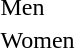<table>
<tr>
<td>Men<br></td>
<td></td>
<td></td>
<td></td>
</tr>
<tr>
<td>Women<br></td>
<td></td>
<td></td>
<td></td>
</tr>
</table>
